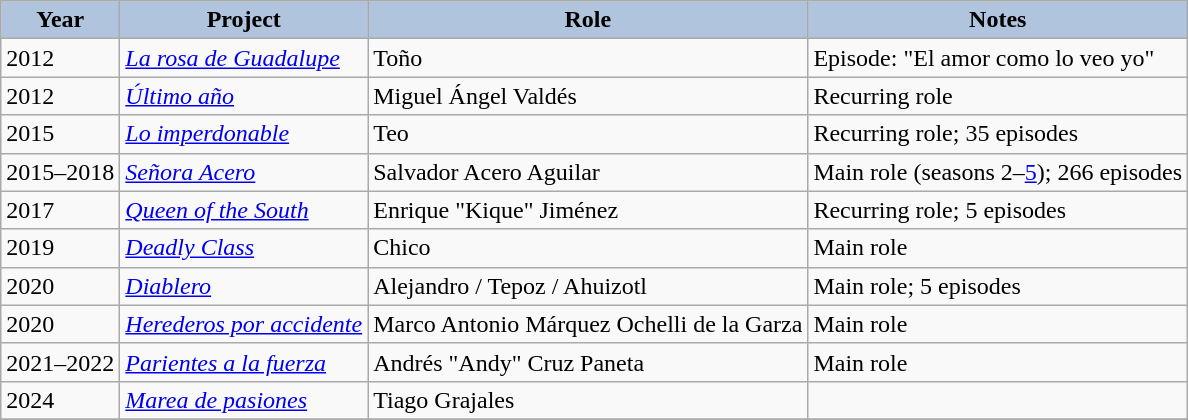<table class="wikitable">
<tr>
<th style="background:#B0C4DE;">Year</th>
<th style="background:#B0C4DE;">Project</th>
<th style="background:#B0C4DE;">Role</th>
<th style="background:#B0C4DE;">Notes</th>
</tr>
<tr>
<td>2012</td>
<td><em><a href='#'>La rosa de Guadalupe</a></em></td>
<td>Toño</td>
<td>Episode: "El amor como lo veo yo"</td>
</tr>
<tr>
<td>2012</td>
<td><em><a href='#'>Último año</a></em></td>
<td>Miguel Ángel Valdés</td>
<td>Recurring role</td>
</tr>
<tr>
<td>2015</td>
<td><em><a href='#'>Lo imperdonable</a></em></td>
<td>Teo</td>
<td>Recurring role; 35 episodes</td>
</tr>
<tr>
<td>2015–2018</td>
<td><em><a href='#'>Señora Acero</a></em></td>
<td>Salvador Acero Aguilar</td>
<td>Main role (seasons 2–<a href='#'>5</a>); 266 episodes</td>
</tr>
<tr>
<td>2017</td>
<td><em><a href='#'>Queen of the South</a></em></td>
<td>Enrique "Kique" Jiménez</td>
<td>Recurring role; 5 episodes</td>
</tr>
<tr>
<td>2019</td>
<td><em><a href='#'>Deadly Class</a></em></td>
<td>Chico</td>
<td>Main role</td>
</tr>
<tr>
<td>2020</td>
<td><em><a href='#'>Diablero</a></em></td>
<td>Alejandro / Tepoz / Ahuizotl</td>
<td>Main role; 5 episodes</td>
</tr>
<tr>
<td>2020</td>
<td><em><a href='#'>Herederos por accidente</a></em></td>
<td>Marco Antonio Márquez Ochelli de la Garza</td>
<td>Main role</td>
</tr>
<tr>
<td>2021–2022</td>
<td><em><a href='#'>Parientes a la fuerza</a></em></td>
<td>Andrés "Andy" Cruz Paneta</td>
<td>Main role</td>
</tr>
<tr>
<td>2024</td>
<td><em><a href='#'>Marea de pasiones</a></em></td>
<td>Tiago Grajales</td>
<td></td>
</tr>
<tr>
</tr>
</table>
